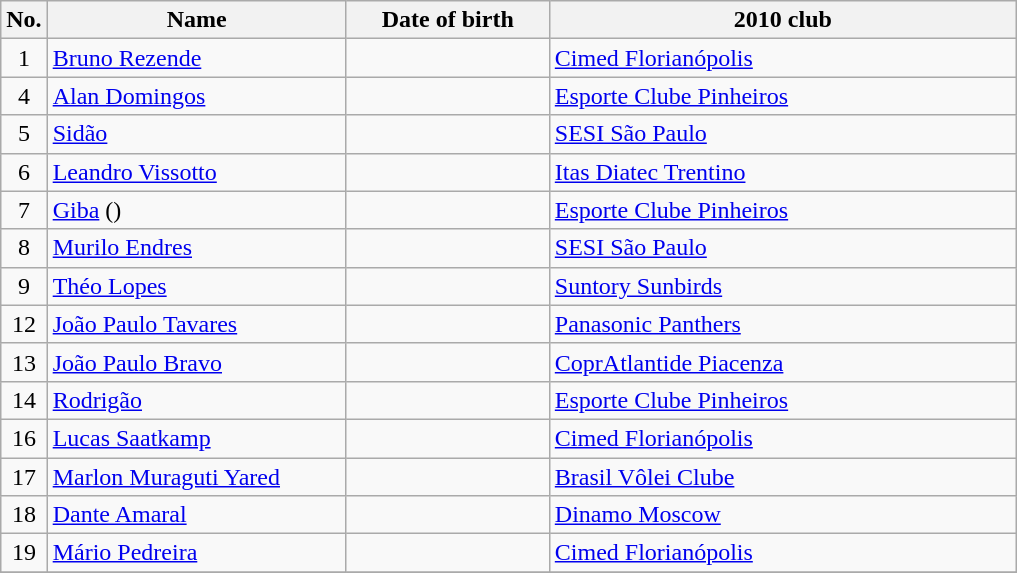<table class="wikitable sortable" style="font-size:100%; text-align:center;">
<tr>
<th>No.</th>
<th style="width:12em">Name</th>
<th style="width:8em">Date of birth</th>
<th style="width:19em">2010 club</th>
</tr>
<tr>
<td>1</td>
<td align=left><a href='#'>Bruno Rezende</a></td>
<td align=right></td>
<td align=left> <a href='#'>Cimed Florianópolis</a></td>
</tr>
<tr>
<td>4</td>
<td align=left><a href='#'>Alan Domingos</a></td>
<td align=right></td>
<td align=left> <a href='#'>Esporte Clube Pinheiros</a></td>
</tr>
<tr>
<td>5</td>
<td align=left><a href='#'>Sidão</a></td>
<td align=right></td>
<td align=left> <a href='#'>SESI São Paulo</a></td>
</tr>
<tr>
<td>6</td>
<td align=left><a href='#'>Leandro Vissotto</a></td>
<td align=right></td>
<td align=left> <a href='#'>Itas Diatec Trentino</a></td>
</tr>
<tr>
<td>7</td>
<td align=left><a href='#'>Giba</a> ()</td>
<td align=right></td>
<td align=left> <a href='#'>Esporte Clube Pinheiros</a></td>
</tr>
<tr>
<td>8</td>
<td align=left><a href='#'>Murilo Endres</a></td>
<td align=right></td>
<td align=left> <a href='#'>SESI São Paulo</a></td>
</tr>
<tr>
<td>9</td>
<td align=left><a href='#'>Théo Lopes</a></td>
<td align=right></td>
<td align=left> <a href='#'>Suntory Sunbirds</a></td>
</tr>
<tr>
<td>12</td>
<td align=left><a href='#'>João Paulo Tavares</a></td>
<td align=right></td>
<td align=left> <a href='#'>Panasonic Panthers</a></td>
</tr>
<tr>
<td>13</td>
<td align=left><a href='#'>João Paulo Bravo</a></td>
<td align=right></td>
<td align=left> <a href='#'>CoprAtlantide Piacenza</a></td>
</tr>
<tr>
<td>14</td>
<td align=left><a href='#'>Rodrigão</a></td>
<td align=right></td>
<td align=left> <a href='#'>Esporte Clube Pinheiros</a></td>
</tr>
<tr>
<td>16</td>
<td align=left><a href='#'>Lucas Saatkamp</a></td>
<td align=right></td>
<td align=left> <a href='#'>Cimed Florianópolis</a></td>
</tr>
<tr>
<td>17</td>
<td align=left><a href='#'>Marlon Muraguti Yared</a></td>
<td align=right></td>
<td align=left> <a href='#'>Brasil Vôlei Clube</a></td>
</tr>
<tr>
<td>18</td>
<td align=left><a href='#'>Dante Amaral</a></td>
<td align=right></td>
<td align=left> <a href='#'>Dinamo Moscow</a></td>
</tr>
<tr>
<td>19</td>
<td align=left><a href='#'>Mário Pedreira</a></td>
<td align=right></td>
<td align=left> <a href='#'>Cimed Florianópolis</a></td>
</tr>
<tr>
</tr>
</table>
